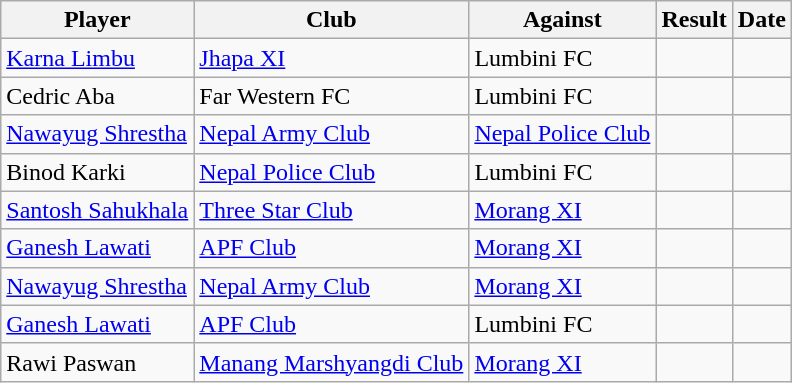<table class="wikitable">
<tr>
<th>Player</th>
<th>Club</th>
<th>Against</th>
<th align="center">Result</th>
<th>Date</th>
</tr>
<tr>
<td> <a href='#'>Karna Limbu</a></td>
<td><a href='#'>Jhapa XI</a></td>
<td>Lumbini FC</td>
<td align="center"> </td>
<td></td>
</tr>
<tr>
<td> Cedric Aba</td>
<td>Far Western FC</td>
<td>Lumbini FC</td>
<td align="center"> </td>
<td></td>
</tr>
<tr>
<td> <a href='#'>Nawayug Shrestha</a></td>
<td><a href='#'>Nepal Army Club</a></td>
<td><a href='#'>Nepal Police Club</a></td>
<td align="center"> </td>
<td></td>
</tr>
<tr>
<td> Binod Karki</td>
<td><a href='#'>Nepal Police Club</a></td>
<td>Lumbini FC</td>
<td align="center"> </td>
<td></td>
</tr>
<tr>
<td> <a href='#'>Santosh Sahukhala</a></td>
<td><a href='#'>Three Star Club</a></td>
<td><a href='#'>Morang XI</a></td>
<td align="center"> </td>
<td></td>
</tr>
<tr>
<td> <a href='#'>Ganesh Lawati</a></td>
<td><a href='#'>APF Club</a></td>
<td><a href='#'>Morang XI</a></td>
<td align="center"> </td>
<td></td>
</tr>
<tr>
<td> <a href='#'>Nawayug Shrestha</a></td>
<td><a href='#'>Nepal Army Club</a></td>
<td><a href='#'>Morang XI</a></td>
<td align="center"> </td>
<td></td>
</tr>
<tr>
<td> <a href='#'>Ganesh Lawati</a></td>
<td><a href='#'>APF Club</a></td>
<td>Lumbini FC</td>
<td align="center"> </td>
<td></td>
</tr>
<tr>
<td> Rawi Paswan</td>
<td><a href='#'>Manang Marshyangdi Club</a></td>
<td><a href='#'>Morang XI</a></td>
<td align="center"> </td>
<td></td>
</tr>
</table>
